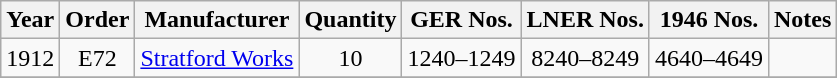<table class=wikitable style=text-align:center>
<tr>
<th>Year</th>
<th>Order</th>
<th>Manufacturer</th>
<th>Quantity</th>
<th>GER Nos.</th>
<th>LNER Nos.</th>
<th>1946 Nos.</th>
<th>Notes</th>
</tr>
<tr>
<td>1912</td>
<td>E72</td>
<td><a href='#'>Stratford Works</a></td>
<td>10</td>
<td>1240–1249</td>
<td>8240–8249</td>
<td>4640–4649</td>
<td></td>
</tr>
<tr>
</tr>
</table>
